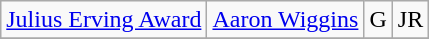<table class="wikitable">
<tr>
<td><a href='#'>Julius Erving Award</a></td>
<td><a href='#'>Aaron Wiggins</a></td>
<td>G</td>
<td>JR</td>
</tr>
<tr>
</tr>
</table>
